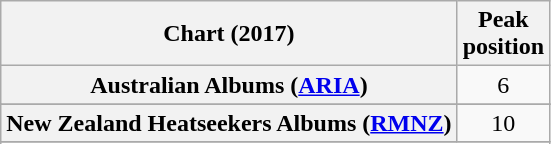<table class="wikitable sortable plainrowheaders" style="text-align:center">
<tr>
<th scope="col">Chart (2017)</th>
<th scope="col">Peak<br> position</th>
</tr>
<tr>
<th scope="row">Australian Albums (<a href='#'>ARIA</a>)</th>
<td>6</td>
</tr>
<tr>
</tr>
<tr>
<th scope="row">New Zealand Heatseekers Albums (<a href='#'>RMNZ</a>)</th>
<td>10</td>
</tr>
<tr>
</tr>
<tr>
</tr>
<tr>
</tr>
<tr>
</tr>
<tr>
</tr>
<tr>
</tr>
</table>
